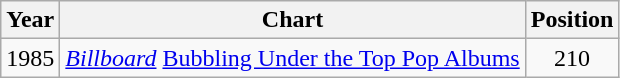<table class="wikitable">
<tr>
<th>Year</th>
<th>Chart</th>
<th>Position</th>
</tr>
<tr>
<td>1985</td>
<td><em><a href='#'>Billboard</a></em> <a href='#'>Bubbling Under the Top Pop Albums</a></td>
<td align="center">210</td>
</tr>
</table>
